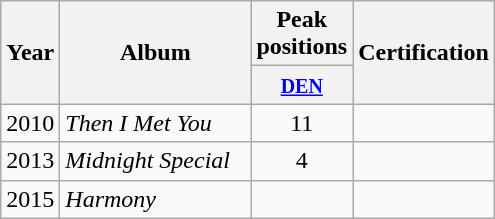<table class="wikitable">
<tr>
<th align="center" rowspan="2" width="10">Year</th>
<th align="center" rowspan="2" width="120">Album</th>
<th align="center" colspan="1" width="30">Peak positions</th>
<th align="center" rowspan="2" width="30">Certification</th>
</tr>
<tr>
<th width="20"><small><a href='#'>DEN</a><br></small></th>
</tr>
<tr>
<td align="center" rowspan="1">2010</td>
<td><em>Then I Met You</em></td>
<td align="center">11</td>
<td align="center"></td>
</tr>
<tr>
<td align="center" rowspan="1">2013</td>
<td><em>Midnight Special</em></td>
<td align="center">4</td>
<td align="center"></td>
</tr>
<tr>
<td align="center" rowspan="1">2015</td>
<td><em>Harmony</em></td>
<td align="center"></td>
<td align="center"></td>
</tr>
</table>
